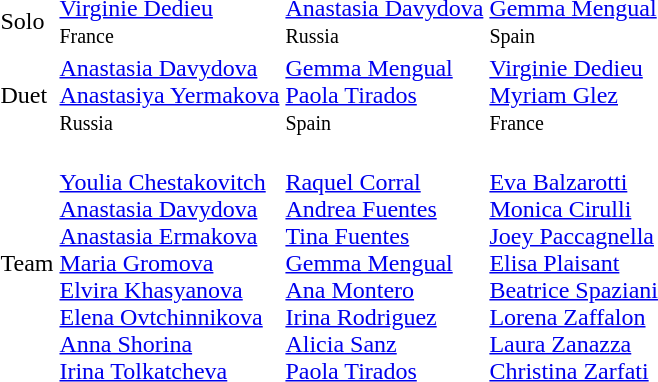<table>
<tr>
<td>Solo</td>
<td> <a href='#'>Virginie Dedieu</a><br><small>France</small></td>
<td> <a href='#'>Anastasia Davydova</a><br><small>Russia</small></td>
<td> <a href='#'>Gemma Mengual</a><br><small>Spain</small></td>
</tr>
<tr>
<td>Duet</td>
<td> <a href='#'>Anastasia Davydova</a><br><a href='#'>Anastasiya Yermakova</a><br><small>Russia</small></td>
<td> <a href='#'>Gemma Mengual</a><br><a href='#'>Paola Tirados</a><br><small>Spain</small></td>
<td> <a href='#'>Virginie Dedieu</a><br><a href='#'>Myriam Glez</a><br><small>France</small></td>
</tr>
<tr>
<td>Team</td>
<td><br><a href='#'>Youlia Chestakovitch</a><br><a href='#'>Anastasia Davydova</a><br><a href='#'>Anastasia Ermakova</a><br><a href='#'>Maria Gromova</a><br><a href='#'>Elvira Khasyanova</a><br><a href='#'>Elena Ovtchinnikova</a><br><a href='#'>Anna Shorina</a><br><a href='#'>Irina Tolkatcheva</a></td>
<td><br><a href='#'>Raquel Corral</a><br><a href='#'>Andrea Fuentes</a><br><a href='#'>Tina Fuentes</a><br><a href='#'>Gemma Mengual</a><br><a href='#'>Ana Montero</a><br><a href='#'>Irina Rodriguez</a><br><a href='#'>Alicia Sanz</a><br><a href='#'>Paola Tirados</a></td>
<td><br><a href='#'>Eva Balzarotti</a><br><a href='#'>Monica Cirulli</a><br><a href='#'>Joey Paccagnella</a><br><a href='#'>Elisa Plaisant</a><br><a href='#'>Beatrice Spaziani</a><br><a href='#'>Lorena Zaffalon</a><br><a href='#'>Laura Zanazza</a><br><a href='#'>Christina Zarfati</a></td>
</tr>
</table>
